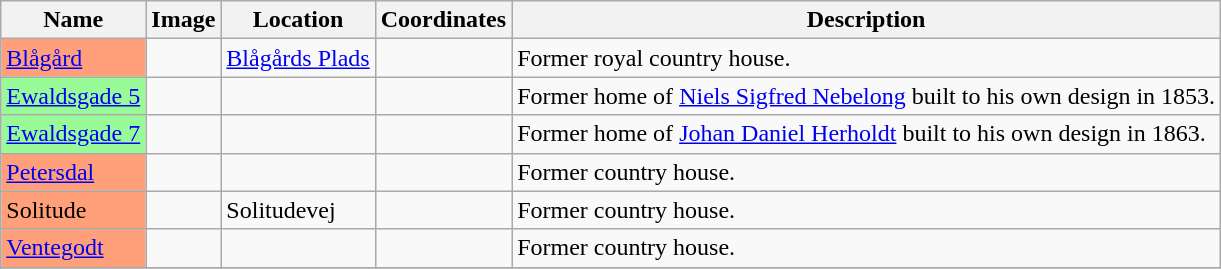<table class="wikitable sortable">
<tr>
<th>Name</th>
<th class=unsortable>Image</th>
<th>Location</th>
<th>Coordinates</th>
<th class=unsortable>Description</th>
</tr>
<tr>
<td bgcolor=ffa07a><a href='#'>Blågård</a></td>
<td></td>
<td><a href='#'>Blågårds Plads</a></td>
<td></td>
<td>Former royal country house.</td>
</tr>
<tr>
<td bgcolor=98fb98><a href='#'>Ewaldsgade 5</a></td>
<td></td>
<td></td>
<td></td>
<td>Former home of <a href='#'>Niels Sigfred Nebelong</a> built to his own design in 1853.</td>
</tr>
<tr>
<td bgcolor=98fb98><a href='#'>Ewaldsgade 7</a></td>
<td></td>
<td></td>
<td></td>
<td>Former home of <a href='#'>Johan Daniel Herholdt</a> built to his own design in 1863.</td>
</tr>
<tr>
<td bgcolor=ffa07a><a href='#'>Petersdal</a></td>
<td></td>
<td Strandvejen></td>
<td></td>
<td>Former country house.</td>
</tr>
<tr>
<td bgcolor=ffa07a>Solitude</td>
<td></td>
<td>Solitudevej</td>
<td></td>
<td>Former country house.</td>
</tr>
<tr>
<td bgcolor=ffa07a><a href='#'>Ventegodt</a></td>
<td></td>
<td Nørrebrogade></td>
<td></td>
<td>Former country house.</td>
</tr>
<tr>
</tr>
</table>
